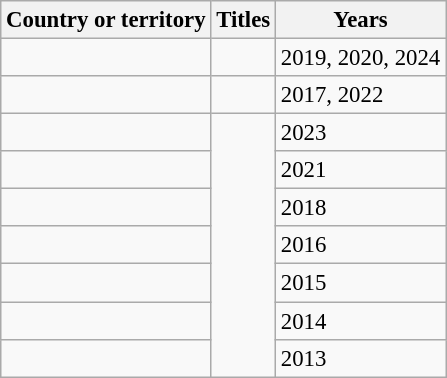<table class="wikitable sortable" style="font-size:95%;">
<tr>
<th>Country or territory</th>
<th>Titles</th>
<th>Years</th>
</tr>
<tr>
<td></td>
<td></td>
<td>2019, 2020, 2024</td>
</tr>
<tr>
<td></td>
<td></td>
<td>2017, 2022</td>
</tr>
<tr>
<td></td>
<td rowspan="7"></td>
<td>2023</td>
</tr>
<tr>
<td></td>
<td>2021</td>
</tr>
<tr>
<td></td>
<td>2018</td>
</tr>
<tr>
<td></td>
<td>2016</td>
</tr>
<tr>
<td></td>
<td>2015</td>
</tr>
<tr>
<td></td>
<td>2014</td>
</tr>
<tr>
<td></td>
<td>2013</td>
</tr>
</table>
